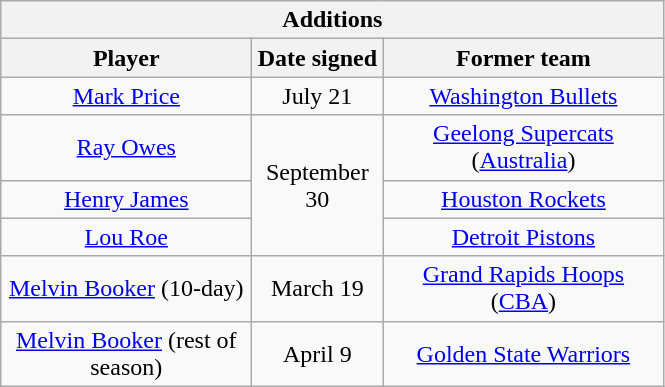<table class="wikitable" style="text-align:center">
<tr>
<th colspan=3>Additions</th>
</tr>
<tr>
<th style="width:160px">Player</th>
<th style="width:80px">Date signed</th>
<th style="width:180px">Former team</th>
</tr>
<tr>
<td><a href='#'>Mark Price</a></td>
<td>July 21</td>
<td><a href='#'>Washington Bullets</a></td>
</tr>
<tr>
<td><a href='#'>Ray Owes</a></td>
<td rowspan=3>September 30</td>
<td><a href='#'>Geelong Supercats</a> (<a href='#'>Australia</a>)</td>
</tr>
<tr>
<td><a href='#'>Henry James</a></td>
<td><a href='#'>Houston Rockets</a></td>
</tr>
<tr>
<td><a href='#'>Lou Roe</a></td>
<td><a href='#'>Detroit Pistons</a></td>
</tr>
<tr>
<td><a href='#'>Melvin Booker</a> (10-day)</td>
<td>March 19</td>
<td><a href='#'>Grand Rapids Hoops</a> (<a href='#'>CBA</a>)</td>
</tr>
<tr>
<td><a href='#'>Melvin Booker</a> (rest of season)</td>
<td>April 9</td>
<td><a href='#'>Golden State Warriors</a></td>
</tr>
</table>
